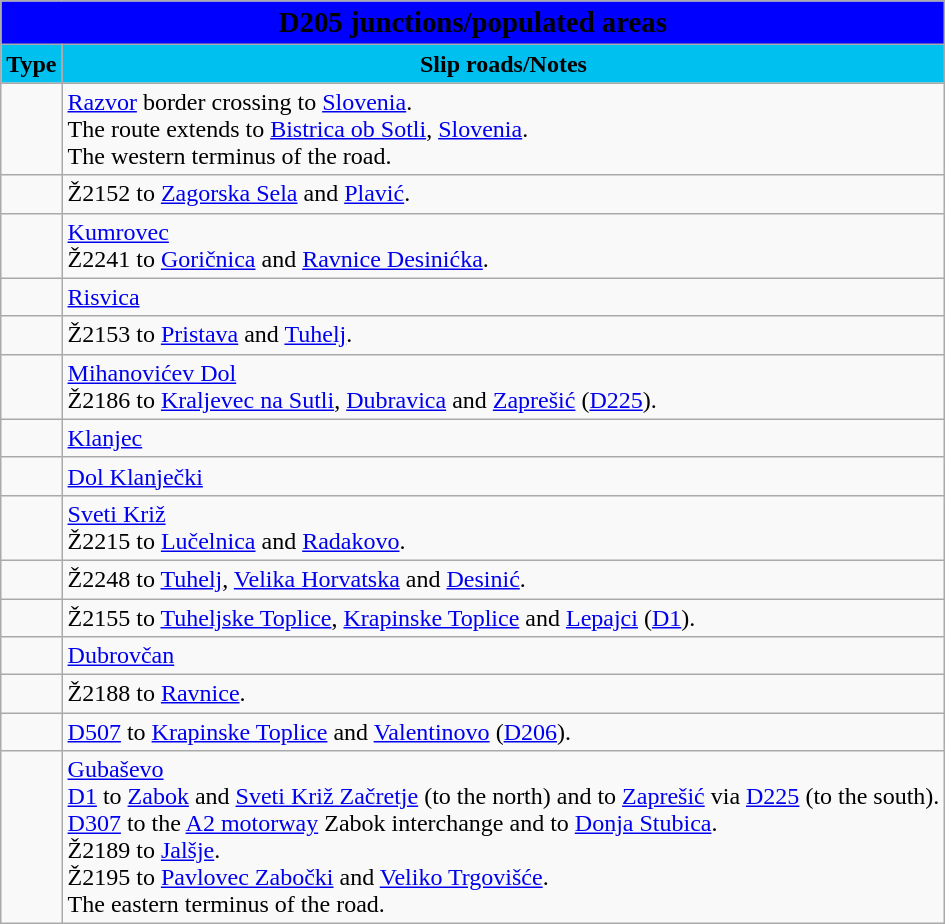<table class="wikitable">
<tr>
<td colspan=2 bgcolor=blue align=center style=margin-top:15><span><big><strong>D205 junctions/populated areas</strong></big></span></td>
</tr>
<tr>
<td align=center bgcolor=00c0f0><strong>Type</strong></td>
<td align=center bgcolor=00c0f0><strong>Slip roads/Notes</strong></td>
</tr>
<tr>
<td></td>
<td><a href='#'>Razvor</a> border crossing to <a href='#'>Slovenia</a>.<br>The route extends to <a href='#'>Bistrica ob Sotli</a>, <a href='#'>Slovenia</a>.<br>The western terminus of the road.</td>
</tr>
<tr>
<td></td>
<td>Ž2152 to <a href='#'>Zagorska Sela</a> and <a href='#'>Plavić</a>.</td>
</tr>
<tr>
<td></td>
<td><a href='#'>Kumrovec</a><br>Ž2241 to <a href='#'>Goričnica</a> and <a href='#'>Ravnice Desinićka</a>.</td>
</tr>
<tr>
<td></td>
<td><a href='#'>Risvica</a></td>
</tr>
<tr>
<td></td>
<td>Ž2153 to <a href='#'>Pristava</a> and <a href='#'>Tuhelj</a>.</td>
</tr>
<tr>
<td></td>
<td><a href='#'>Mihanovićev Dol</a><br>Ž2186 to <a href='#'>Kraljevec na Sutli</a>, <a href='#'>Dubravica</a> and <a href='#'>Zaprešić</a> (<a href='#'>D225</a>).</td>
</tr>
<tr>
<td></td>
<td><a href='#'>Klanjec</a></td>
</tr>
<tr>
<td></td>
<td><a href='#'>Dol Klanječki</a></td>
</tr>
<tr>
<td></td>
<td><a href='#'>Sveti Križ</a><br>Ž2215 to <a href='#'>Lučelnica</a> and <a href='#'>Radakovo</a>.</td>
</tr>
<tr>
<td></td>
<td>Ž2248 to <a href='#'>Tuhelj</a>, <a href='#'>Velika Horvatska</a> and <a href='#'>Desinić</a>.</td>
</tr>
<tr>
<td></td>
<td>Ž2155 to <a href='#'>Tuheljske Toplice</a>, <a href='#'>Krapinske Toplice</a> and <a href='#'>Lepajci</a> (<a href='#'>D1</a>).</td>
</tr>
<tr>
<td></td>
<td><a href='#'>Dubrovčan</a></td>
</tr>
<tr>
<td></td>
<td>Ž2188 to <a href='#'>Ravnice</a>.</td>
</tr>
<tr>
<td></td>
<td> <a href='#'>D507</a> to <a href='#'>Krapinske Toplice</a> and <a href='#'>Valentinovo</a> (<a href='#'>D206</a>).</td>
</tr>
<tr>
<td></td>
<td><a href='#'>Gubaševo</a><br> <a href='#'>D1</a> to <a href='#'>Zabok</a> and <a href='#'>Sveti Križ Začretje</a> (to the north) and to <a href='#'>Zaprešić</a> via <a href='#'>D225</a> (to the south).<br> <a href='#'>D307</a> to the <a href='#'>A2 motorway</a> Zabok interchange and to <a href='#'>Donja Stubica</a>.<br>Ž2189 to <a href='#'>Jalšje</a>.<br>Ž2195 to <a href='#'>Pavlovec Zabočki</a> and <a href='#'>Veliko Trgovišće</a>.<br>The eastern terminus of the road.</td>
</tr>
</table>
